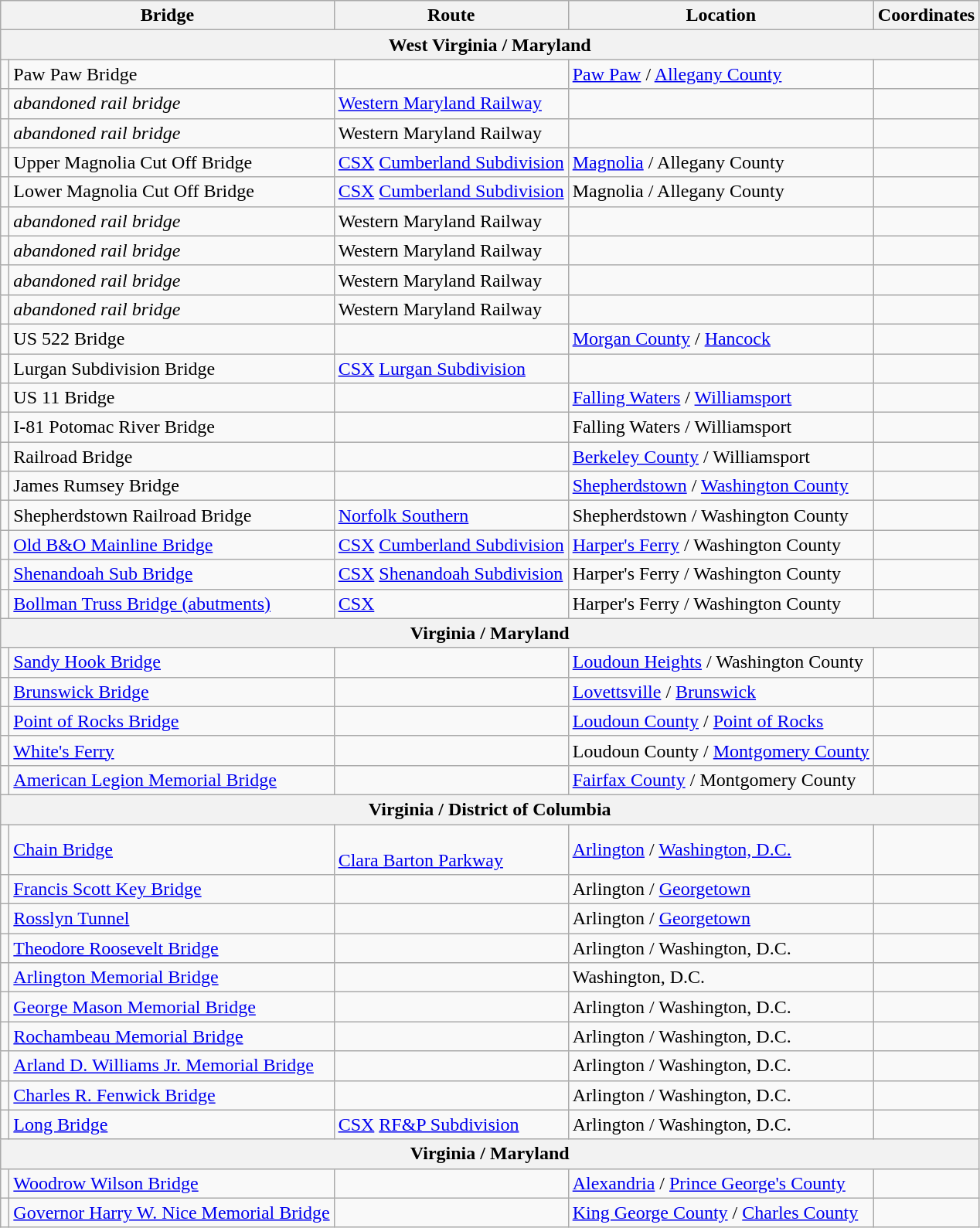<table class="wikitable">
<tr>
<th colspan="2">Bridge</th>
<th>Route</th>
<th>Location</th>
<th>Coordinates</th>
</tr>
<tr>
<th colspan="5">West Virginia / Maryland</th>
</tr>
<tr>
<td></td>
<td>Paw Paw Bridge</td>
<td><br></td>
<td><a href='#'>Paw Paw</a> / <a href='#'>Allegany County</a></td>
<td></td>
</tr>
<tr>
<td></td>
<td><em>abandoned rail bridge</em></td>
<td><a href='#'>Western Maryland Railway</a></td>
<td></td>
<td></td>
</tr>
<tr>
<td></td>
<td><em>abandoned rail bridge</em></td>
<td>Western Maryland Railway</td>
<td></td>
<td></td>
</tr>
<tr>
<td></td>
<td>Upper Magnolia Cut Off Bridge</td>
<td><a href='#'>CSX</a> <a href='#'>Cumberland Subdivision</a></td>
<td><a href='#'>Magnolia</a> / Allegany County</td>
<td></td>
</tr>
<tr>
<td></td>
<td>Lower Magnolia Cut Off Bridge</td>
<td><a href='#'>CSX</a> <a href='#'>Cumberland Subdivision</a></td>
<td>Magnolia / Allegany County</td>
<td></td>
</tr>
<tr>
<td></td>
<td><em>abandoned rail bridge</em></td>
<td>Western Maryland Railway</td>
<td></td>
<td></td>
</tr>
<tr>
<td></td>
<td><em>abandoned rail bridge</em></td>
<td>Western Maryland Railway</td>
<td></td>
<td></td>
</tr>
<tr>
<td></td>
<td><em>abandoned rail bridge</em></td>
<td>Western Maryland Railway</td>
<td></td>
<td></td>
</tr>
<tr>
<td></td>
<td><em>abandoned rail bridge</em></td>
<td>Western Maryland Railway</td>
<td></td>
<td></td>
</tr>
<tr>
<td></td>
<td>US 522 Bridge</td>
<td></td>
<td><a href='#'>Morgan County</a> / <a href='#'>Hancock</a></td>
<td></td>
</tr>
<tr>
<td></td>
<td>Lurgan Subdivision Bridge</td>
<td><a href='#'>CSX</a> <a href='#'>Lurgan Subdivision</a></td>
<td></td>
</tr>
<tr>
<td></td>
<td>US 11 Bridge</td>
<td></td>
<td><a href='#'>Falling Waters</a> / <a href='#'>Williamsport</a></td>
<td></td>
</tr>
<tr>
<td></td>
<td>I-81 Potomac River Bridge</td>
<td></td>
<td>Falling Waters / Williamsport</td>
<td></td>
</tr>
<tr>
<td></td>
<td>Railroad Bridge</td>
<td></td>
<td><a href='#'>Berkeley County</a> / Williamsport</td>
<td></td>
</tr>
<tr>
<td></td>
<td>James Rumsey Bridge</td>
<td><br></td>
<td><a href='#'>Shepherdstown</a> / <a href='#'>Washington County</a></td>
<td></td>
</tr>
<tr>
<td></td>
<td>Shepherdstown Railroad Bridge</td>
<td><a href='#'>Norfolk Southern</a></td>
<td>Shepherdstown / Washington County</td>
<td></td>
</tr>
<tr>
<td></td>
<td><a href='#'>Old B&O Mainline Bridge</a></td>
<td><a href='#'>CSX</a> <a href='#'>Cumberland Subdivision</a></td>
<td><a href='#'>Harper's Ferry</a> / Washington County</td>
<td></td>
</tr>
<tr>
<td></td>
<td><a href='#'>Shenandoah Sub Bridge</a></td>
<td><a href='#'>CSX</a> <a href='#'>Shenandoah Subdivision</a></td>
<td>Harper's Ferry / Washington County</td>
<td></td>
</tr>
<tr>
<td></td>
<td><a href='#'>Bollman Truss Bridge (abutments)</a></td>
<td><a href='#'>CSX</a></td>
<td>Harper's Ferry / Washington County</td>
<td></td>
</tr>
<tr>
<th colspan="5">Virginia / Maryland</th>
</tr>
<tr>
<td></td>
<td><a href='#'>Sandy Hook Bridge</a></td>
<td></td>
<td><a href='#'>Loudoun Heights</a> / Washington County</td>
<td></td>
</tr>
<tr>
<td></td>
<td><a href='#'>Brunswick Bridge</a></td>
<td><br></td>
<td><a href='#'>Lovettsville</a> / <a href='#'>Brunswick</a></td>
<td></td>
</tr>
<tr>
<td></td>
<td><a href='#'>Point of Rocks Bridge</a></td>
<td></td>
<td><a href='#'>Loudoun County</a> / <a href='#'>Point of Rocks</a></td>
<td></td>
</tr>
<tr>
<td></td>
<td><a href='#'>White's Ferry</a></td>
<td><br></td>
<td>Loudoun County / <a href='#'>Montgomery County</a></td>
<td></td>
</tr>
<tr>
<td></td>
<td><a href='#'>American Legion Memorial Bridge</a></td>
<td></td>
<td><a href='#'>Fairfax County</a> / Montgomery County</td>
<td></td>
</tr>
<tr>
<th colspan="5">Virginia / District of Columbia</th>
</tr>
<tr>
<td></td>
<td><a href='#'>Chain Bridge</a></td>
<td><br><a href='#'>Clara Barton Parkway</a></td>
<td><a href='#'>Arlington</a> / <a href='#'>Washington, D.C.</a></td>
<td></td>
</tr>
<tr>
<td></td>
<td><a href='#'>Francis Scott Key Bridge</a></td>
<td></td>
<td>Arlington / <a href='#'>Georgetown</a></td>
<td></td>
</tr>
<tr>
<td></td>
<td><a href='#'>Rosslyn Tunnel</a></td>
<td>   </td>
<td>Arlington / <a href='#'>Georgetown</a></td>
<td></td>
</tr>
<tr>
<td></td>
<td><a href='#'>Theodore Roosevelt Bridge</a></td>
<td></td>
<td>Arlington / Washington, D.C.</td>
<td></td>
</tr>
<tr>
<td></td>
<td><a href='#'>Arlington Memorial Bridge</a></td>
<td></td>
<td>Washington, D.C.</td>
<td></td>
</tr>
<tr>
<td></td>
<td><a href='#'>George Mason Memorial Bridge</a></td>
<td></td>
<td>Arlington / Washington, D.C.</td>
<td></td>
</tr>
<tr>
<td></td>
<td><a href='#'>Rochambeau Memorial Bridge</a></td>
<td></td>
<td>Arlington / Washington, D.C.</td>
<td></td>
</tr>
<tr>
<td></td>
<td><a href='#'>Arland D. Williams Jr. Memorial Bridge</a></td>
<td></td>
<td>Arlington / Washington, D.C.</td>
<td></td>
</tr>
<tr>
<td></td>
<td><a href='#'>Charles R. Fenwick Bridge</a></td>
<td> </td>
<td>Arlington / Washington, D.C.</td>
<td></td>
</tr>
<tr>
<td></td>
<td><a href='#'>Long Bridge</a></td>
<td><a href='#'>CSX</a> <a href='#'>RF&P Subdivision</a></td>
<td>Arlington / Washington, D.C.</td>
<td></td>
</tr>
<tr>
<th colspan="5">Virginia / Maryland</th>
</tr>
<tr>
<td></td>
<td><a href='#'>Woodrow Wilson Bridge</a></td>
<td></td>
<td><a href='#'>Alexandria</a> / <a href='#'>Prince George's County</a></td>
<td></td>
</tr>
<tr>
<td></td>
<td><a href='#'>Governor Harry W. Nice Memorial Bridge</a></td>
<td></td>
<td><a href='#'>King George County</a> / <a href='#'>Charles County</a></td>
<td></td>
</tr>
</table>
